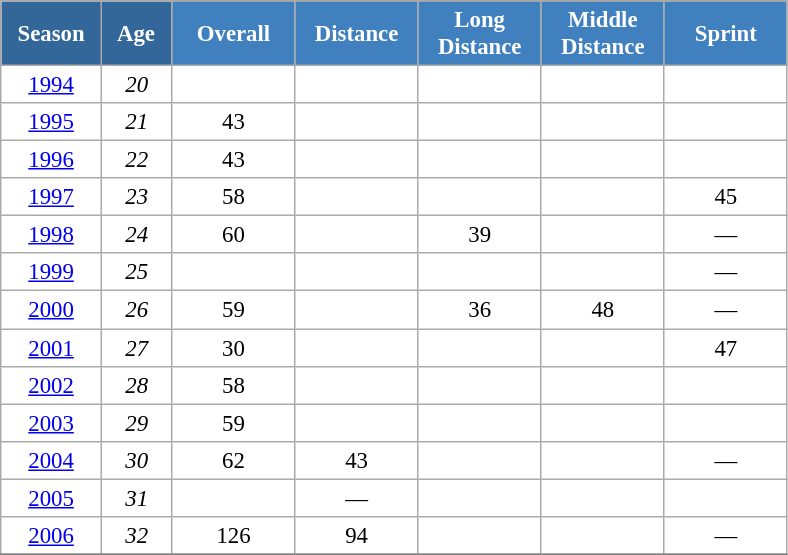<table class="wikitable" style="font-size:95%; text-align:center; border:grey solid 1px; border-collapse:collapse; background:#ffffff;">
<tr>
<th style="background-color:#369; color:white; width:60px;" rowspan="2"> Season </th>
<th style="background-color:#369; color:white; width:40px;" rowspan="2"> Age </th>
</tr>
<tr>
<th style="background-color:#4180be; color:white; width:75px;">Overall</th>
<th style="background-color:#4180be; color:white; width:75px;">Distance</th>
<th style="background-color:#4180be; color:white; width:75px;">Long Distance</th>
<th style="background-color:#4180be; color:white; width:75px;">Middle Distance</th>
<th style="background-color:#4180be; color:white; width:75px;">Sprint</th>
</tr>
<tr>
<td><a href='#'>1994</a></td>
<td><em>20</em></td>
<td></td>
<td></td>
<td></td>
<td></td>
<td></td>
</tr>
<tr>
<td><a href='#'>1995</a></td>
<td><em>21</em></td>
<td>43</td>
<td></td>
<td></td>
<td></td>
<td></td>
</tr>
<tr>
<td><a href='#'>1996</a></td>
<td><em>22</em></td>
<td>43</td>
<td></td>
<td></td>
<td></td>
<td></td>
</tr>
<tr>
<td><a href='#'>1997</a></td>
<td><em>23</em></td>
<td>58</td>
<td></td>
<td></td>
<td></td>
<td>45</td>
</tr>
<tr>
<td><a href='#'>1998</a></td>
<td><em>24</em></td>
<td>60</td>
<td></td>
<td>39</td>
<td></td>
<td>—</td>
</tr>
<tr>
<td><a href='#'>1999</a></td>
<td><em>25</em></td>
<td></td>
<td></td>
<td></td>
<td></td>
<td>—</td>
</tr>
<tr>
<td><a href='#'>2000</a></td>
<td><em>26</em></td>
<td>59</td>
<td></td>
<td>36</td>
<td>48</td>
<td>—</td>
</tr>
<tr>
<td><a href='#'>2001</a></td>
<td><em>27</em></td>
<td>30</td>
<td></td>
<td></td>
<td></td>
<td>47</td>
</tr>
<tr>
<td><a href='#'>2002</a></td>
<td><em>28</em></td>
<td>58</td>
<td></td>
<td></td>
<td></td>
<td></td>
</tr>
<tr>
<td><a href='#'>2003</a></td>
<td><em>29</em></td>
<td>59</td>
<td></td>
<td></td>
<td></td>
<td></td>
</tr>
<tr>
<td><a href='#'>2004</a></td>
<td><em>30</em></td>
<td>62</td>
<td>43</td>
<td></td>
<td></td>
<td>—</td>
</tr>
<tr>
<td><a href='#'>2005</a></td>
<td><em>31</em></td>
<td></td>
<td>—</td>
<td></td>
<td></td>
<td></td>
</tr>
<tr>
<td><a href='#'>2006</a></td>
<td><em>32</em></td>
<td>126</td>
<td>94</td>
<td></td>
<td></td>
<td>—</td>
</tr>
<tr>
</tr>
</table>
